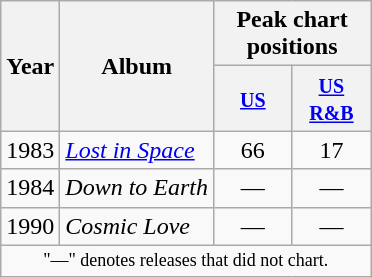<table class="wikitable">
<tr>
<th scope="col" rowspan="2">Year</th>
<th scope="col" rowspan="2">Album</th>
<th scope="col" colspan="2">Peak chart positions</th>
</tr>
<tr>
<th style="width:45px;"><small><a href='#'>US</a></small><br></th>
<th style="width:45px;"><small><a href='#'>US R&B</a></small><br></th>
</tr>
<tr>
<td>1983</td>
<td><em><a href='#'>Lost in Space</a></em></td>
<td align=center>66</td>
<td align=center>17</td>
</tr>
<tr>
<td>1984</td>
<td><em>Down to Earth</em></td>
<td align=center>—</td>
<td align=center>—</td>
</tr>
<tr>
<td>1990</td>
<td><em>Cosmic Love</em></td>
<td align=center>—</td>
<td align=center>—</td>
</tr>
<tr>
<td colspan="5" style="text-align:center; font-size:9pt;">"—" denotes releases that did not chart.</td>
</tr>
</table>
